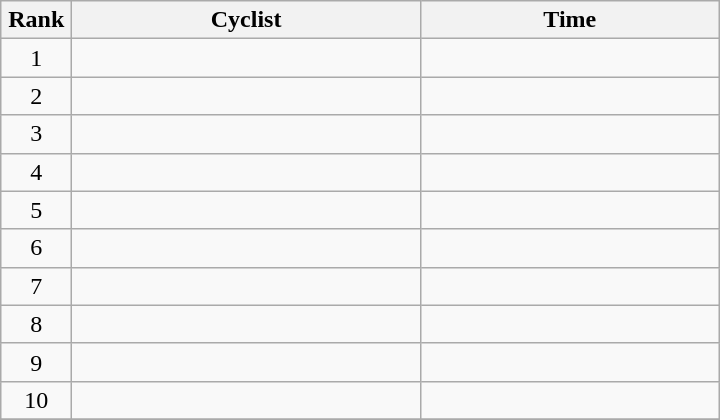<table class="wikitable" style="width:30em;margin-bottom:0;">
<tr>
<th>Rank</th>
<th>Cyclist</th>
<th>Time</th>
</tr>
<tr>
<td style="width:40px; text-align:center;">1</td>
<td style="width:225px;"></td>
<td align="right"></td>
</tr>
<tr>
<td style="text-align:center;">2</td>
<td></td>
<td align="right"></td>
</tr>
<tr>
<td style="text-align:center;">3</td>
<td></td>
<td align="right"></td>
</tr>
<tr>
<td style="text-align:center;">4</td>
<td></td>
<td align="right"></td>
</tr>
<tr>
<td style="text-align:center;">5</td>
<td></td>
<td align="right"></td>
</tr>
<tr>
<td style="text-align:center;">6</td>
<td></td>
<td align="right"></td>
</tr>
<tr>
<td style="text-align:center;">7</td>
<td></td>
<td align="right"></td>
</tr>
<tr>
<td style="text-align:center;">8</td>
<td></td>
<td align="right"></td>
</tr>
<tr>
<td style="text-align:center;">9</td>
<td></td>
<td align="right"></td>
</tr>
<tr>
<td style="text-align:center;">10</td>
<td></td>
<td align="right"></td>
</tr>
<tr>
</tr>
</table>
